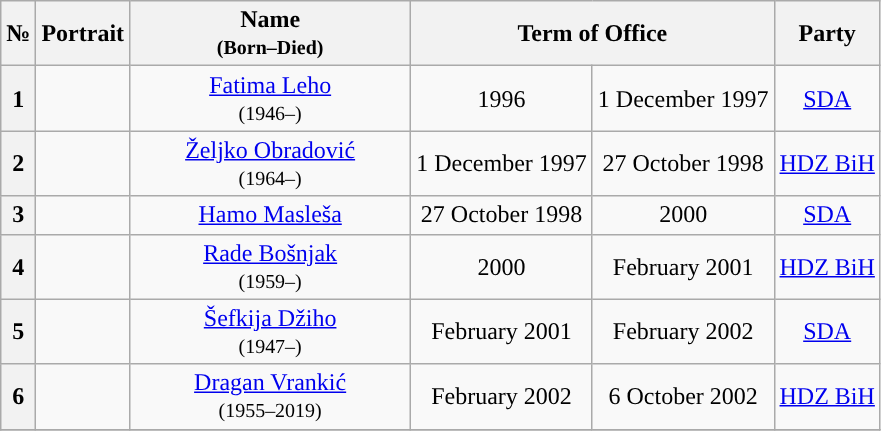<table class="wikitable" style="text-align:center">
<tr ->
<th>№</th>
<th>Portrait</th>
<th width=180>Name<br><small>(Born–Died)</small></th>
<th colspan=2>Term of Office</th>
<th>Party</th>
</tr>
<tr ->
<th style="background:">1</th>
<td></td>
<td><a href='#'>Fatima Leho</a><br><small>(1946–)</small></td>
<td>1996</td>
<td>1 December 1997</td>
<td><a href='#'>SDA</a></td>
</tr>
<tr ->
<th style="background:">2</th>
<td></td>
<td><a href='#'>Željko Obradović</a><br><small>(1964–)</small></td>
<td>1 December 1997</td>
<td>27 October 1998</td>
<td><a href='#'>HDZ BiH</a></td>
</tr>
<tr ->
<th style="background:">3</th>
<td></td>
<td><a href='#'>Hamo Masleša</a></td>
<td>27 October 1998</td>
<td>2000</td>
<td><a href='#'>SDA</a></td>
</tr>
<tr ->
<th style="background:">4</th>
<td></td>
<td><a href='#'>Rade Bošnjak</a><br><small>(1959–)</small></td>
<td>2000</td>
<td>February 2001</td>
<td><a href='#'>HDZ BiH</a></td>
</tr>
<tr ->
<th style="background:">5</th>
<td></td>
<td><a href='#'>Šefkija Džiho</a><br><small>(1947–)</small></td>
<td>February 2001</td>
<td>February 2002</td>
<td><a href='#'>SDA</a></td>
</tr>
<tr ->
<th style="background:">6</th>
<td></td>
<td><a href='#'>Dragan Vrankić</a><br><small>(1955–2019)</small></td>
<td>February 2002</td>
<td>6 October 2002</td>
<td><a href='#'>HDZ BiH</a></td>
</tr>
<tr ->
</tr>
</table>
